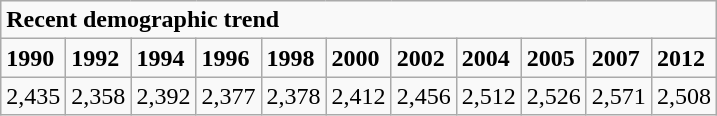<table class="wikitable">
<tr>
<td colspan="11"><strong>Recent demographic trend</strong></td>
</tr>
<tr>
<td><strong>1990</strong></td>
<td><strong>1992</strong></td>
<td><strong>1994</strong></td>
<td><strong>1996</strong></td>
<td><strong>1998</strong></td>
<td><strong>2000</strong></td>
<td><strong>2002</strong></td>
<td><strong>2004</strong></td>
<td><strong>2005</strong></td>
<td><strong>2007</strong></td>
<td><strong>2012</strong></td>
</tr>
<tr>
<td>2,435</td>
<td>2,358</td>
<td>2,392</td>
<td>2,377</td>
<td>2,378</td>
<td>2,412</td>
<td>2,456</td>
<td>2,512</td>
<td>2,526</td>
<td>2,571</td>
<td>2,508</td>
</tr>
</table>
